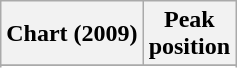<table class="wikitable plainrowheaders sortable" style="text-align:center;">
<tr>
<th scope="col">Chart (2009)</th>
<th scope="col">Peak<br>position</th>
</tr>
<tr>
</tr>
<tr>
</tr>
<tr>
</tr>
<tr>
</tr>
</table>
